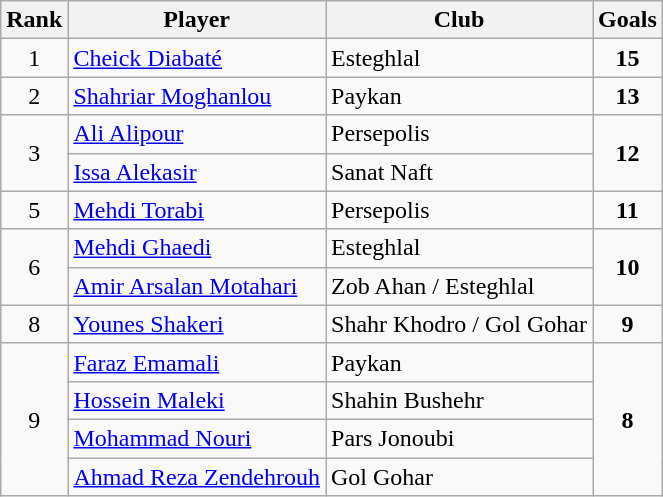<table class="wikitable">
<tr>
<th>Rank</th>
<th>Player</th>
<th>Club</th>
<th>Goals</th>
</tr>
<tr>
<td rowspan=1 align="center">1</td>
<td> <a href='#'>Cheick Diabaté</a></td>
<td>Esteghlal</td>
<td rowspan=1 align="center"><strong>15</strong></td>
</tr>
<tr>
<td rowspan=1 align="center">2</td>
<td> <a href='#'>Shahriar Moghanlou</a></td>
<td>Paykan</td>
<td rowspan=1 align="center"><strong>13</strong></td>
</tr>
<tr>
<td rowspan=2 align="center">3</td>
<td> <a href='#'>Ali Alipour</a></td>
<td>Persepolis</td>
<td rowspan=2 align="center"><strong>12</strong></td>
</tr>
<tr>
<td> <a href='#'>Issa Alekasir</a></td>
<td>Sanat Naft</td>
</tr>
<tr>
<td rowspan=1 align="center">5</td>
<td> <a href='#'>Mehdi Torabi</a></td>
<td>Persepolis</td>
<td rowspan=1 align="center"><strong>11</strong></td>
</tr>
<tr>
<td rowspan=2 align="center">6</td>
<td> <a href='#'>Mehdi Ghaedi</a></td>
<td>Esteghlal</td>
<td rowspan=2 align="center"><strong>10</strong></td>
</tr>
<tr>
<td> <a href='#'>Amir Arsalan Motahari</a></td>
<td>Zob Ahan / Esteghlal</td>
</tr>
<tr>
<td align="center">8</td>
<td> <a href='#'>Younes Shakeri</a></td>
<td>Shahr Khodro / Gol Gohar</td>
<td align="center"><strong>9</strong></td>
</tr>
<tr>
<td rowspan=4 align="center">9</td>
<td> <a href='#'>Faraz Emamali</a></td>
<td>Paykan</td>
<td rowspan=4 align="center"><strong>8</strong></td>
</tr>
<tr>
<td> <a href='#'>Hossein Maleki</a></td>
<td>Shahin Bushehr</td>
</tr>
<tr>
<td> <a href='#'>Mohammad Nouri</a></td>
<td>Pars Jonoubi</td>
</tr>
<tr>
<td> <a href='#'>Ahmad Reza Zendehrouh</a></td>
<td>Gol Gohar</td>
</tr>
</table>
